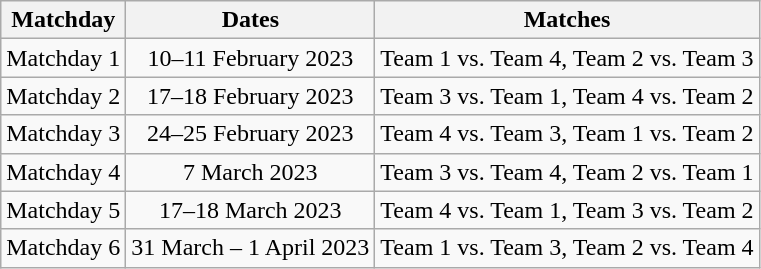<table class="wikitable" style="text-align:center">
<tr>
<th>Matchday</th>
<th>Dates</th>
<th>Matches</th>
</tr>
<tr>
<td>Matchday 1</td>
<td>10–11 February 2023</td>
<td>Team 1 vs. Team 4, Team 2 vs. Team 3</td>
</tr>
<tr>
<td>Matchday 2</td>
<td>17–18 February 2023</td>
<td>Team 3 vs. Team 1, Team 4 vs. Team 2</td>
</tr>
<tr>
<td>Matchday 3</td>
<td>24–25 February 2023</td>
<td>Team 4 vs. Team 3, Team 1 vs. Team 2</td>
</tr>
<tr>
<td>Matchday 4</td>
<td>7 March 2023</td>
<td>Team 3 vs. Team 4, Team 2 vs. Team 1</td>
</tr>
<tr>
<td>Matchday 5</td>
<td>17–18 March 2023</td>
<td>Team 4 vs. Team 1, Team 3 vs. Team 2</td>
</tr>
<tr>
<td>Matchday 6</td>
<td>31 March – 1 April 2023</td>
<td>Team 1 vs. Team 3, Team 2 vs. Team 4</td>
</tr>
</table>
